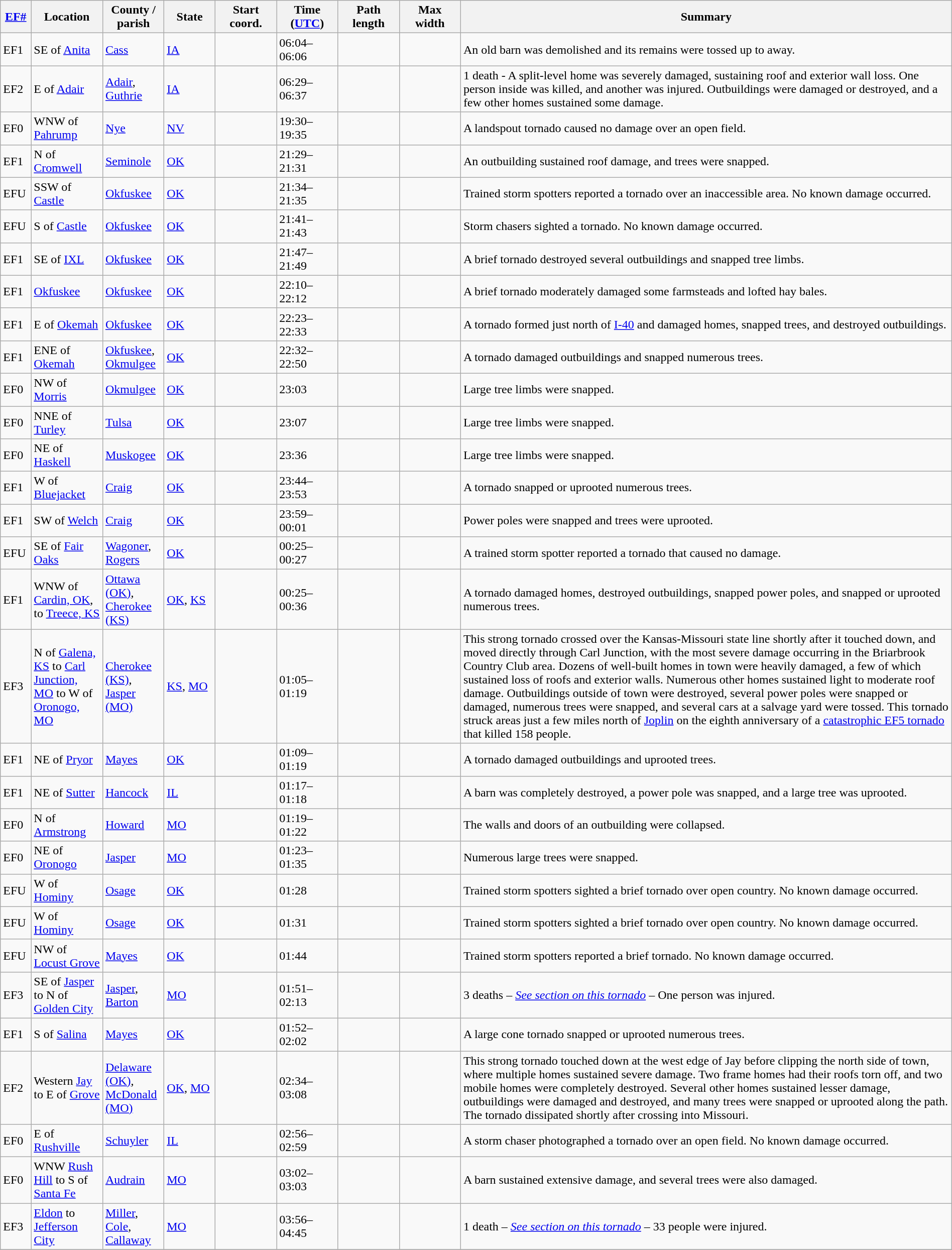<table class="wikitable sortable" style="width:100%;">
<tr>
<th scope="col" style="width:3%; text-align:center;"><a href='#'>EF#</a></th>
<th scope="col" style="width:7%; text-align:center;" class="unsortable">Location</th>
<th scope="col" style="width:6%; text-align:center;" class="unsortable">County / parish</th>
<th scope="col" style="width:5%; text-align:center;">State</th>
<th scope="col" style="width:6%; text-align:center;">Start coord.</th>
<th scope="col" style="width:6%; text-align:center;">Time (<a href='#'>UTC</a>)</th>
<th scope="col" style="width:6%; text-align:center;">Path length</th>
<th scope="col" style="width:6%; text-align:center;">Max width</th>
<th scope="col" class="unsortable" style="width:48%; text-align:center;">Summary</th>
</tr>
<tr>
<td bgcolor=>EF1</td>
<td>SE of <a href='#'>Anita</a></td>
<td><a href='#'>Cass</a></td>
<td><a href='#'>IA</a></td>
<td></td>
<td>06:04–06:06</td>
<td></td>
<td></td>
<td>An old barn was demolished and its remains were tossed up to  away.</td>
</tr>
<tr>
<td bgcolor=>EF2</td>
<td>E of <a href='#'>Adair</a></td>
<td><a href='#'>Adair</a>, <a href='#'>Guthrie</a></td>
<td><a href='#'>IA</a></td>
<td></td>
<td>06:29–06:37</td>
<td></td>
<td></td>
<td>1 death - A split-level home was severely damaged, sustaining roof and exterior wall loss. One person inside was killed, and another was injured. Outbuildings were damaged or destroyed, and a few other homes sustained some damage.</td>
</tr>
<tr>
<td bgcolor=>EF0</td>
<td>WNW of <a href='#'>Pahrump</a></td>
<td><a href='#'>Nye</a></td>
<td><a href='#'>NV</a></td>
<td></td>
<td>19:30–19:35</td>
<td></td>
<td></td>
<td>A landspout tornado caused no damage over an open field.</td>
</tr>
<tr>
<td bgcolor=>EF1</td>
<td>N of <a href='#'>Cromwell</a></td>
<td><a href='#'>Seminole</a></td>
<td><a href='#'>OK</a></td>
<td></td>
<td>21:29–21:31</td>
<td></td>
<td></td>
<td>An outbuilding sustained roof damage, and trees were snapped.</td>
</tr>
<tr>
<td bgcolor=>EFU</td>
<td>SSW of <a href='#'>Castle</a></td>
<td><a href='#'>Okfuskee</a></td>
<td><a href='#'>OK</a></td>
<td></td>
<td>21:34–21:35</td>
<td></td>
<td></td>
<td>Trained storm spotters reported a tornado over an inaccessible area. No known damage occurred.</td>
</tr>
<tr>
<td bgcolor=>EFU</td>
<td>S of <a href='#'>Castle</a></td>
<td><a href='#'>Okfuskee</a></td>
<td><a href='#'>OK</a></td>
<td></td>
<td>21:41–21:43</td>
<td></td>
<td></td>
<td>Storm chasers sighted a tornado. No known damage occurred.</td>
</tr>
<tr>
<td bgcolor=>EF1</td>
<td>SE of <a href='#'>IXL</a></td>
<td><a href='#'>Okfuskee</a></td>
<td><a href='#'>OK</a></td>
<td></td>
<td>21:47–21:49</td>
<td></td>
<td></td>
<td>A brief tornado destroyed several outbuildings and snapped tree limbs.</td>
</tr>
<tr>
<td bgcolor=>EF1</td>
<td><a href='#'>Okfuskee</a></td>
<td><a href='#'>Okfuskee</a></td>
<td><a href='#'>OK</a></td>
<td></td>
<td>22:10–22:12</td>
<td></td>
<td></td>
<td>A brief tornado moderately damaged some farmsteads and lofted hay bales.</td>
</tr>
<tr>
<td bgcolor=>EF1</td>
<td>E of <a href='#'>Okemah</a></td>
<td><a href='#'>Okfuskee</a></td>
<td><a href='#'>OK</a></td>
<td></td>
<td>22:23–22:33</td>
<td></td>
<td></td>
<td>A tornado formed just north of <a href='#'>I-40</a> and damaged homes, snapped trees, and destroyed outbuildings.</td>
</tr>
<tr>
<td bgcolor=>EF1</td>
<td>ENE of <a href='#'>Okemah</a></td>
<td><a href='#'>Okfuskee</a>, <a href='#'>Okmulgee</a></td>
<td><a href='#'>OK</a></td>
<td></td>
<td>22:32–22:50</td>
<td></td>
<td></td>
<td>A tornado damaged outbuildings and snapped numerous trees.</td>
</tr>
<tr>
<td bgcolor=>EF0</td>
<td>NW of <a href='#'>Morris</a></td>
<td><a href='#'>Okmulgee</a></td>
<td><a href='#'>OK</a></td>
<td></td>
<td>23:03</td>
<td></td>
<td></td>
<td>Large tree limbs were snapped.</td>
</tr>
<tr>
<td bgcolor=>EF0</td>
<td>NNE of <a href='#'>Turley</a></td>
<td><a href='#'>Tulsa</a></td>
<td><a href='#'>OK</a></td>
<td></td>
<td>23:07</td>
<td></td>
<td></td>
<td>Large tree limbs were snapped.</td>
</tr>
<tr>
<td bgcolor=>EF0</td>
<td>NE of <a href='#'>Haskell</a></td>
<td><a href='#'>Muskogee</a></td>
<td><a href='#'>OK</a></td>
<td></td>
<td>23:36</td>
<td></td>
<td></td>
<td>Large tree limbs were snapped.</td>
</tr>
<tr>
<td bgcolor=>EF1</td>
<td>W of <a href='#'>Bluejacket</a></td>
<td><a href='#'>Craig</a></td>
<td><a href='#'>OK</a></td>
<td></td>
<td>23:44–23:53</td>
<td></td>
<td></td>
<td>A tornado snapped or uprooted numerous trees.</td>
</tr>
<tr>
<td bgcolor=>EF1</td>
<td>SW of <a href='#'>Welch</a></td>
<td><a href='#'>Craig</a></td>
<td><a href='#'>OK</a></td>
<td></td>
<td>23:59–00:01</td>
<td></td>
<td></td>
<td>Power poles were snapped and trees were uprooted.</td>
</tr>
<tr>
<td bgcolor=>EFU</td>
<td>SE of <a href='#'>Fair Oaks</a></td>
<td><a href='#'>Wagoner</a>, <a href='#'>Rogers</a></td>
<td><a href='#'>OK</a></td>
<td></td>
<td>00:25–00:27</td>
<td></td>
<td></td>
<td>A trained storm spotter reported a tornado that caused no damage.</td>
</tr>
<tr>
<td bgcolor=>EF1</td>
<td>WNW of <a href='#'>Cardin, OK</a>, to <a href='#'>Treece, KS</a></td>
<td><a href='#'>Ottawa (OK)</a>, <a href='#'>Cherokee (KS)</a></td>
<td><a href='#'>OK</a>, <a href='#'>KS</a></td>
<td></td>
<td>00:25–00:36</td>
<td></td>
<td></td>
<td>A tornado damaged homes, destroyed outbuildings, snapped power poles, and snapped or uprooted numerous trees.</td>
</tr>
<tr>
<td bgcolor=>EF3</td>
<td>N of <a href='#'>Galena, KS</a> to <a href='#'>Carl Junction, MO</a> to W of <a href='#'>Oronogo, MO</a></td>
<td><a href='#'>Cherokee (KS)</a>, <a href='#'>Jasper (MO)</a></td>
<td><a href='#'>KS</a>, <a href='#'>MO</a></td>
<td></td>
<td>01:05–01:19</td>
<td></td>
<td></td>
<td>This strong tornado crossed over the Kansas-Missouri state line shortly after it touched down, and moved directly through Carl Junction, with the most severe damage occurring in the Briarbrook Country Club area. Dozens of well-built homes in town were heavily damaged, a few of which sustained loss of roofs and exterior walls. Numerous other homes sustained light to moderate roof damage. Outbuildings outside of town were destroyed, several power poles were snapped or damaged, numerous trees were snapped, and several cars at a salvage yard were tossed. This tornado struck areas just a few miles north of <a href='#'>Joplin</a> on the eighth anniversary of a <a href='#'>catastrophic EF5 tornado</a> that killed 158 people.</td>
</tr>
<tr>
<td bgcolor=>EF1</td>
<td>NE of <a href='#'>Pryor</a></td>
<td><a href='#'>Mayes</a></td>
<td><a href='#'>OK</a></td>
<td></td>
<td>01:09–01:19</td>
<td></td>
<td></td>
<td>A tornado damaged outbuildings and uprooted trees.</td>
</tr>
<tr>
<td bgcolor=>EF1</td>
<td>NE of <a href='#'>Sutter</a></td>
<td><a href='#'>Hancock</a></td>
<td><a href='#'>IL</a></td>
<td></td>
<td>01:17–01:18</td>
<td></td>
<td></td>
<td>A barn was completely destroyed, a power pole was snapped, and a large tree was uprooted.</td>
</tr>
<tr>
<td bgcolor=>EF0</td>
<td>N of <a href='#'>Armstrong</a></td>
<td><a href='#'>Howard</a></td>
<td><a href='#'>MO</a></td>
<td></td>
<td>01:19–01:22</td>
<td></td>
<td></td>
<td>The walls and doors of an outbuilding were collapsed.</td>
</tr>
<tr>
<td bgcolor=>EF0</td>
<td>NE of <a href='#'>Oronogo</a></td>
<td><a href='#'>Jasper</a></td>
<td><a href='#'>MO</a></td>
<td></td>
<td>01:23–01:35</td>
<td></td>
<td></td>
<td>Numerous large trees were snapped.</td>
</tr>
<tr>
<td bgcolor=>EFU</td>
<td>W of <a href='#'>Hominy</a></td>
<td><a href='#'>Osage</a></td>
<td><a href='#'>OK</a></td>
<td></td>
<td>01:28</td>
<td></td>
<td></td>
<td>Trained storm spotters sighted a brief tornado over open country. No known damage occurred.</td>
</tr>
<tr>
<td bgcolor=>EFU</td>
<td>W of <a href='#'>Hominy</a></td>
<td><a href='#'>Osage</a></td>
<td><a href='#'>OK</a></td>
<td></td>
<td>01:31</td>
<td></td>
<td></td>
<td>Trained storm spotters sighted a brief tornado over open country. No known damage occurred.</td>
</tr>
<tr>
<td bgcolor=>EFU</td>
<td>NW of <a href='#'>Locust Grove</a></td>
<td><a href='#'>Mayes</a></td>
<td><a href='#'>OK</a></td>
<td></td>
<td>01:44</td>
<td></td>
<td></td>
<td>Trained storm spotters reported a brief tornado. No known damage occurred.</td>
</tr>
<tr>
<td bgcolor=>EF3</td>
<td>SE of <a href='#'>Jasper</a> to N of <a href='#'>Golden City</a></td>
<td><a href='#'>Jasper</a>, <a href='#'>Barton</a></td>
<td><a href='#'>MO</a></td>
<td></td>
<td>01:51–02:13</td>
<td></td>
<td></td>
<td>3 deaths – <em><a href='#'>See section on this tornado</a></em> – One person was injured.</td>
</tr>
<tr>
<td bgcolor=>EF1</td>
<td>S of <a href='#'>Salina</a></td>
<td><a href='#'>Mayes</a></td>
<td><a href='#'>OK</a></td>
<td></td>
<td>01:52–02:02</td>
<td></td>
<td></td>
<td>A large cone tornado snapped or uprooted numerous trees.</td>
</tr>
<tr>
<td bgcolor=>EF2</td>
<td>Western <a href='#'>Jay</a> to E of <a href='#'>Grove</a></td>
<td><a href='#'>Delaware (OK)</a>, <a href='#'>McDonald (MO)</a></td>
<td><a href='#'>OK</a>, <a href='#'>MO</a></td>
<td></td>
<td>02:34–03:08</td>
<td></td>
<td></td>
<td>This strong tornado touched down at the west edge of Jay before clipping the north side of town, where multiple homes sustained severe damage. Two frame homes had their roofs torn off, and two mobile homes were completely destroyed. Several other homes sustained lesser damage, outbuildings were damaged and destroyed, and many trees were snapped or uprooted along the path. The tornado dissipated shortly after crossing into Missouri.</td>
</tr>
<tr>
<td bgcolor=>EF0</td>
<td>E of <a href='#'>Rushville</a></td>
<td><a href='#'>Schuyler</a></td>
<td><a href='#'>IL</a></td>
<td></td>
<td>02:56–02:59</td>
<td></td>
<td></td>
<td>A storm chaser photographed a tornado over an open field. No known damage occurred.</td>
</tr>
<tr>
<td bgcolor=>EF0</td>
<td>WNW <a href='#'>Rush Hill</a> to S of <a href='#'>Santa Fe</a></td>
<td><a href='#'>Audrain</a></td>
<td><a href='#'>MO</a></td>
<td></td>
<td>03:02–03:03</td>
<td></td>
<td></td>
<td>A barn sustained extensive damage, and several trees were also damaged.</td>
</tr>
<tr>
<td bgcolor=>EF3</td>
<td><a href='#'>Eldon</a> to <a href='#'>Jefferson City</a></td>
<td><a href='#'>Miller</a>, <a href='#'>Cole</a>, <a href='#'>Callaway</a></td>
<td><a href='#'>MO</a></td>
<td></td>
<td>03:56–04:45</td>
<td></td>
<td></td>
<td>1 death – <em><a href='#'>See section on this tornado</a></em> – 33 people were injured.</td>
</tr>
<tr>
</tr>
</table>
